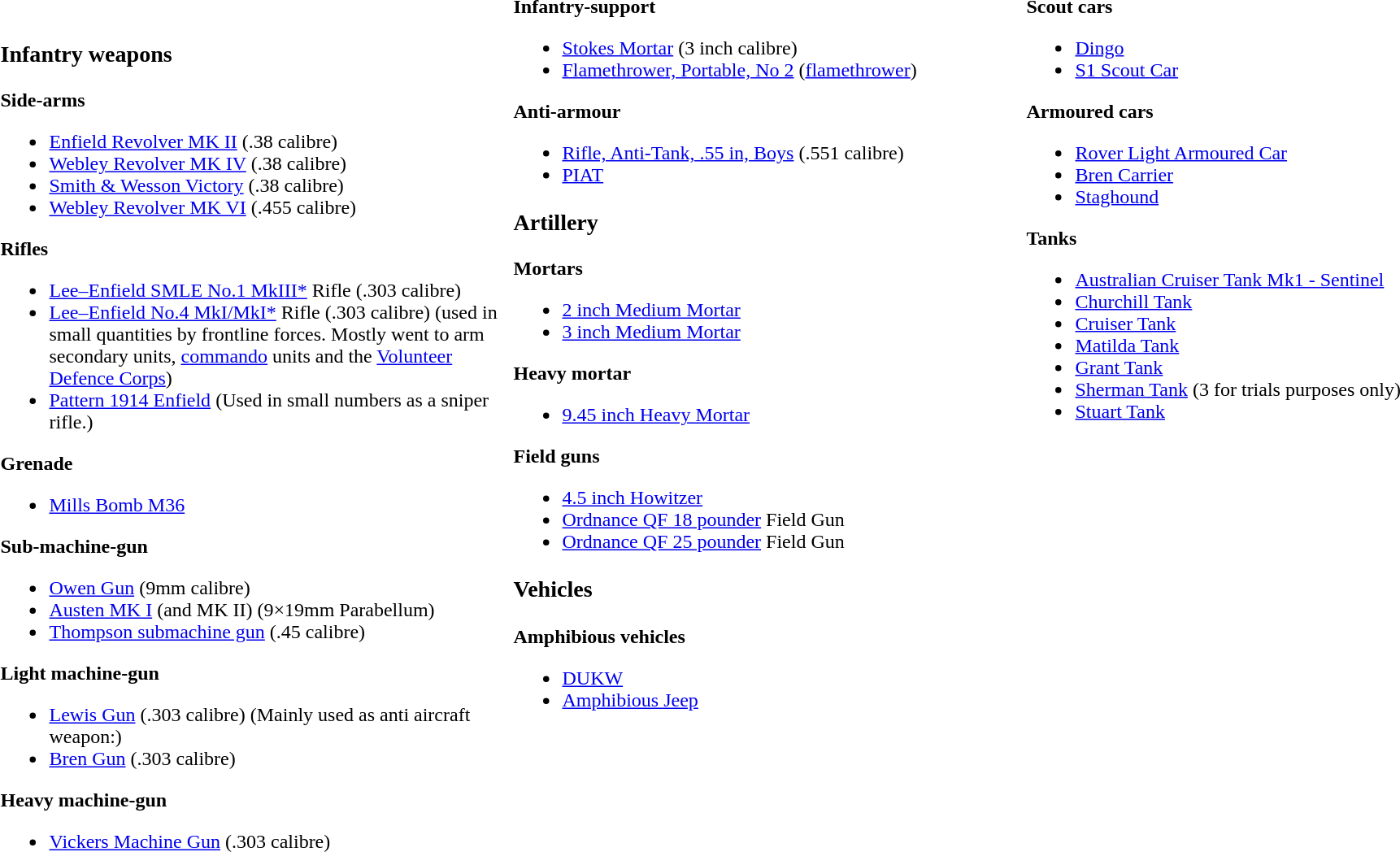<table border=0 style="font-size:100%; text-align:left;">
<tr>
<td width=33% valign=top><br><h3>Infantry weapons</h3><strong>Side-arms</strong><ul><li> <a href='#'>Enfield Revolver MK II</a> (.38 calibre)</li><li> <a href='#'>Webley Revolver MK IV</a> (.38 calibre)</li><li> <a href='#'>Smith & Wesson Victory</a> (.38 calibre)</li><li> <a href='#'>Webley Revolver MK VI</a> (.455 calibre)</li></ul><strong>Rifles</strong><ul><li> <a href='#'>Lee–Enfield SMLE No.1 MkIII*</a> Rifle (.303 calibre)</li><li> <a href='#'>Lee–Enfield No.4 MkI/MkI*</a> Rifle (.303 calibre) (used in small quantities by frontline forces. Mostly went to arm secondary units, <a href='#'>commando</a> units and the <a href='#'>Volunteer Defence Corps</a>)</li><li> <a href='#'>Pattern 1914 Enfield</a>  (Used in small numbers as a sniper rifle.)</li></ul><strong>Grenade</strong><ul><li> <a href='#'>Mills Bomb M36</a></li></ul><strong>Sub-machine-gun</strong><ul><li> <a href='#'>Owen Gun</a> (9mm calibre)</li><li> <a href='#'>Austen MK I</a> (and MK II) (9×19mm Parabellum)</li><li> <a href='#'>Thompson submachine gun</a> (.45 calibre)</li></ul><strong>Light machine-gun</strong><ul><li> <a href='#'>Lewis Gun</a> (.303 calibre) (Mainly used as anti aircraft weapon:)</li><li> <a href='#'>Bren Gun</a> (.303 calibre)</li></ul><strong>Heavy machine-gun</strong><ul><li> <a href='#'>Vickers Machine Gun</a> (.303 calibre)</li></ul></td>
<td width=33% valign=top><strong>Infantry-support</strong><br><ul><li> <a href='#'>Stokes Mortar</a> (3 inch calibre)</li><li> <a href='#'>Flamethrower, Portable, No 2</a> (<a href='#'>flamethrower</a>)</li></ul><strong>Anti-armour</strong><ul><li> <a href='#'>Rifle, Anti-Tank, .55 in, Boys</a> (.551 calibre)</li><li> <a href='#'>PIAT</a></li></ul><h3>Artillery</h3><strong>Mortars</strong><ul><li> <a href='#'>2 inch Medium Mortar</a></li><li> <a href='#'>3 inch Medium Mortar</a></li></ul><strong>Heavy mortar</strong><ul><li> <a href='#'>9.45 inch Heavy Mortar</a></li></ul><strong>Field guns</strong><ul><li> <a href='#'>4.5 inch Howitzer</a></li><li> <a href='#'>Ordnance QF 18 pounder</a> Field Gun</li><li> <a href='#'>Ordnance QF 25 pounder</a> Field Gun</li></ul><h3>Vehicles</h3><strong>Amphibious vehicles</strong><ul><li> <a href='#'>DUKW</a></li><li> <a href='#'>Amphibious Jeep</a></li></ul></td>
<td width=33% valign=top><strong>Scout cars</strong><br><ul><li> <a href='#'>Dingo</a></li><li> <a href='#'>S1 Scout Car</a></li></ul><strong>Armoured cars</strong><ul><li> <a href='#'>Rover Light Armoured Car</a></li><li> <a href='#'>Bren Carrier</a></li><li> <a href='#'>Staghound</a></li></ul><strong>Tanks</strong><ul><li> <a href='#'>Australian Cruiser Tank Mk1 - Sentinel</a></li><li> <a href='#'>Churchill Tank</a></li><li> <a href='#'>Cruiser Tank</a></li><li> <a href='#'>Matilda Tank</a></li><li> <a href='#'>Grant Tank</a></li><li> <a href='#'>Sherman Tank</a> (3 for trials purposes only)</li><li> <a href='#'>Stuart Tank</a></li></ul></td>
</tr>
</table>
